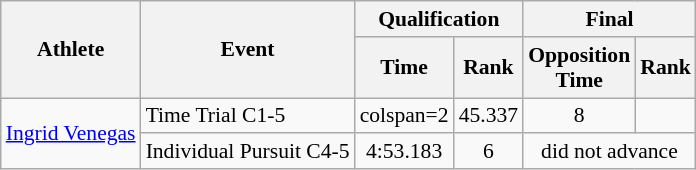<table class=wikitable style="font-size:90%">
<tr>
<th rowspan="2">Athlete</th>
<th rowspan="2">Event</th>
<th colspan="2">Qualification</th>
<th colspan="2">Final</th>
</tr>
<tr>
<th>Time</th>
<th>Rank</th>
<th>Opposition<br>Time</th>
<th>Rank</th>
</tr>
<tr align=center>
<td align=left rowspan=2><a href='#'>Ingrid Venegas</a></td>
<td align=left>Time Trial C1-5</td>
<td>colspan=2 </td>
<td>45.337</td>
<td>8</td>
</tr>
<tr align=center>
<td align=left>Individual Pursuit C4-5</td>
<td>4:53.183</td>
<td>6</td>
<td colspan="2">did not advance</td>
</tr>
</table>
